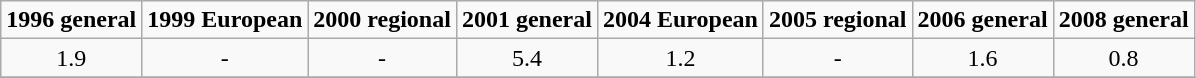<table class="wikitable" style="text-align:center">
<tr>
<td><strong>1996 general</strong></td>
<td><strong>1999 European</strong></td>
<td><strong>2000 regional</strong></td>
<td><strong>2001 general</strong></td>
<td><strong>2004 European</strong></td>
<td><strong>2005 regional</strong></td>
<td><strong>2006 general</strong></td>
<td><strong>2008 general</strong></td>
</tr>
<tr>
<td>1.9</td>
<td>-</td>
<td>-</td>
<td>5.4</td>
<td>1.2</td>
<td>-</td>
<td>1.6</td>
<td>0.8</td>
</tr>
<tr>
</tr>
</table>
